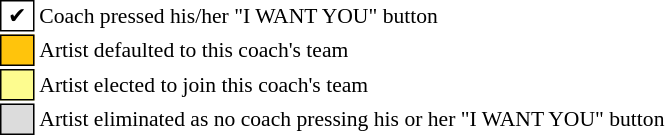<table class="toccolours" style="font-size: 90%; white-space: nowrap;">
<tr>
<td style="background:white; border: 1px solid black;"> ✔ </td>
<td>Coach pressed his/her "I WANT YOU" button</td>
</tr>
<tr>
<td style="background:#FFC40C; border: 1px solid black">    </td>
<td>Artist defaulted to this coach's team</td>
</tr>
<tr>
<td style="background:#fdfc8f; border: 1px solid black;">    </td>
<td style="padding-right: 8px">Artist elected to join this coach's team</td>
</tr>
<tr>
<td style="background:#DCDCDC; border: 1px solid black">    </td>
<td>Artist eliminated as no coach pressing his or her "I WANT YOU" button</td>
</tr>
</table>
